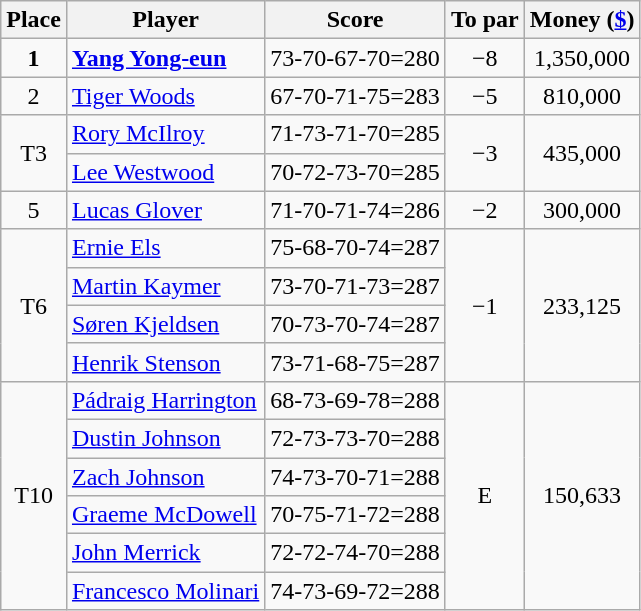<table class="wikitable">
<tr>
<th>Place</th>
<th>Player</th>
<th>Score</th>
<th>To par</th>
<th>Money (<a href='#'>$</a>)</th>
</tr>
<tr>
<td align=center><strong>1</strong></td>
<td> <strong><a href='#'>Yang Yong-eun</a></strong></td>
<td align=center>73-70-67-70=280</td>
<td align=center>−8</td>
<td align=center>1,350,000</td>
</tr>
<tr>
<td align=center>2</td>
<td> <a href='#'>Tiger Woods</a></td>
<td align=center>67-70-71-75=283</td>
<td align=center>−5</td>
<td align=center>810,000</td>
</tr>
<tr>
<td rowspan="2" align=center>T3</td>
<td> <a href='#'>Rory McIlroy</a></td>
<td align=center>71-73-71-70=285</td>
<td rowspan="2" align=center>−3</td>
<td rowspan=2 align=center>435,000</td>
</tr>
<tr>
<td> <a href='#'>Lee Westwood</a></td>
<td align=center>70-72-73-70=285</td>
</tr>
<tr>
<td align=center>5</td>
<td> <a href='#'>Lucas Glover</a></td>
<td align=center>71-70-71-74=286</td>
<td align=center>−2</td>
<td align=center>300,000</td>
</tr>
<tr>
<td rowspan="4" align=center>T6</td>
<td> <a href='#'>Ernie Els</a></td>
<td align=center>75-68-70-74=287</td>
<td rowspan="4" align=center>−1</td>
<td rowspan=4 align=center>233,125</td>
</tr>
<tr>
<td> <a href='#'>Martin Kaymer</a></td>
<td align=center>73-70-71-73=287</td>
</tr>
<tr>
<td> <a href='#'>Søren Kjeldsen</a></td>
<td align=center>70-73-70-74=287</td>
</tr>
<tr>
<td> <a href='#'>Henrik Stenson</a></td>
<td align=center>73-71-68-75=287</td>
</tr>
<tr>
<td rowspan="6" align=center>T10</td>
<td> <a href='#'>Pádraig Harrington</a></td>
<td align=center>68-73-69-78=288</td>
<td rowspan="6" align=center>E</td>
<td rowspan=6 align=center>150,633</td>
</tr>
<tr>
<td> <a href='#'>Dustin Johnson</a></td>
<td align=center>72-73-73-70=288</td>
</tr>
<tr>
<td> <a href='#'>Zach Johnson</a></td>
<td align=center>74-73-70-71=288</td>
</tr>
<tr>
<td> <a href='#'>Graeme McDowell</a></td>
<td align=center>70-75-71-72=288</td>
</tr>
<tr>
<td> <a href='#'>John Merrick</a></td>
<td align=center>72-72-74-70=288</td>
</tr>
<tr>
<td> <a href='#'>Francesco Molinari</a></td>
<td align=center>74-73-69-72=288</td>
</tr>
</table>
